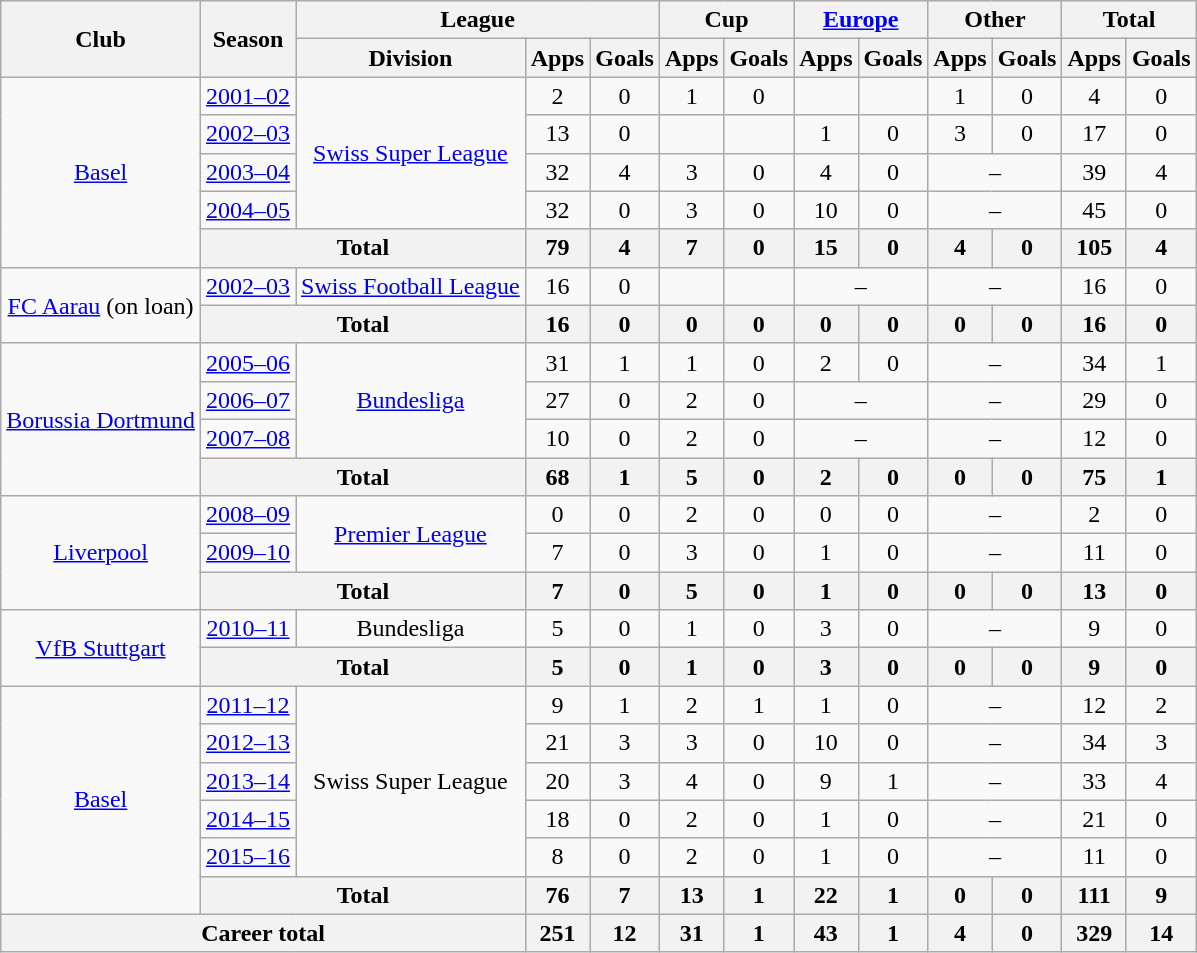<table class="wikitable" style="text-align: center">
<tr>
<th rowspan=2>Club</th>
<th rowspan=2>Season</th>
<th colspan=3>League</th>
<th colspan=2>Cup</th>
<th colspan=2><a href='#'>Europe</a></th>
<th colspan=2>Other</th>
<th colspan=2>Total</th>
</tr>
<tr>
<th>Division</th>
<th>Apps</th>
<th>Goals</th>
<th>Apps</th>
<th>Goals</th>
<th>Apps</th>
<th>Goals</th>
<th>Apps</th>
<th>Goals</th>
<th>Apps</th>
<th>Goals</th>
</tr>
<tr>
<td rowspan=5><a href='#'>Basel</a></td>
<td><a href='#'>2001–02</a></td>
<td rowspan=4><a href='#'>Swiss Super League</a></td>
<td>2</td>
<td>0</td>
<td>1</td>
<td>0</td>
<td></td>
<td></td>
<td>1</td>
<td>0</td>
<td>4</td>
<td>0</td>
</tr>
<tr>
<td><a href='#'>2002–03</a></td>
<td>13</td>
<td>0</td>
<td></td>
<td></td>
<td>1</td>
<td>0</td>
<td>3</td>
<td>0</td>
<td>17</td>
<td>0</td>
</tr>
<tr>
<td><a href='#'>2003–04</a></td>
<td>32</td>
<td>4</td>
<td>3</td>
<td>0</td>
<td>4</td>
<td>0</td>
<td colspan=2>–</td>
<td>39</td>
<td>4</td>
</tr>
<tr>
<td><a href='#'>2004–05</a></td>
<td>32</td>
<td>0</td>
<td>3</td>
<td>0</td>
<td>10</td>
<td>0</td>
<td colspan=2>–</td>
<td>45</td>
<td>0</td>
</tr>
<tr>
<th colspan=2>Total</th>
<th>79</th>
<th>4</th>
<th>7</th>
<th>0</th>
<th>15</th>
<th>0</th>
<th>4</th>
<th>0</th>
<th>105</th>
<th>4</th>
</tr>
<tr>
<td rowspan=2><a href='#'>FC Aarau</a> (on loan)</td>
<td><a href='#'>2002–03</a></td>
<td><a href='#'>Swiss Football League</a></td>
<td>16</td>
<td>0</td>
<td></td>
<td></td>
<td colspan=2>–</td>
<td colspan=2>–</td>
<td>16</td>
<td>0</td>
</tr>
<tr>
<th colspan=2>Total</th>
<th>16</th>
<th>0</th>
<th>0</th>
<th>0</th>
<th>0</th>
<th>0</th>
<th>0</th>
<th>0</th>
<th>16</th>
<th>0</th>
</tr>
<tr>
<td rowspan=4><a href='#'>Borussia Dortmund</a></td>
<td><a href='#'>2005–06</a></td>
<td rowspan=3><a href='#'>Bundesliga</a></td>
<td>31</td>
<td>1</td>
<td>1</td>
<td>0</td>
<td>2</td>
<td>0</td>
<td colspan=2>–</td>
<td>34</td>
<td>1</td>
</tr>
<tr>
<td><a href='#'>2006–07</a></td>
<td>27</td>
<td>0</td>
<td>2</td>
<td>0</td>
<td colspan=2>–</td>
<td colspan=2>–</td>
<td>29</td>
<td>0</td>
</tr>
<tr>
<td><a href='#'>2007–08</a></td>
<td>10</td>
<td>0</td>
<td>2</td>
<td>0</td>
<td colspan=2>–</td>
<td colspan=2>–</td>
<td>12</td>
<td>0</td>
</tr>
<tr>
<th colspan=2>Total</th>
<th>68</th>
<th>1</th>
<th>5</th>
<th>0</th>
<th>2</th>
<th>0</th>
<th>0</th>
<th>0</th>
<th>75</th>
<th>1</th>
</tr>
<tr>
<td rowspan=3><a href='#'>Liverpool</a></td>
<td><a href='#'>2008–09</a></td>
<td rowspan=2><a href='#'>Premier League</a></td>
<td>0</td>
<td>0</td>
<td>2</td>
<td>0</td>
<td>0</td>
<td>0</td>
<td colspan=2>–</td>
<td>2</td>
<td>0</td>
</tr>
<tr>
<td><a href='#'>2009–10</a></td>
<td>7</td>
<td>0</td>
<td>3</td>
<td>0</td>
<td>1</td>
<td>0</td>
<td colspan=2>–</td>
<td>11</td>
<td>0</td>
</tr>
<tr>
<th colspan=2>Total</th>
<th>7</th>
<th>0</th>
<th>5</th>
<th>0</th>
<th>1</th>
<th>0</th>
<th>0</th>
<th>0</th>
<th>13</th>
<th>0</th>
</tr>
<tr>
<td rowspan=2><a href='#'>VfB Stuttgart</a></td>
<td><a href='#'>2010–11</a></td>
<td>Bundesliga</td>
<td>5</td>
<td>0</td>
<td>1</td>
<td>0</td>
<td>3</td>
<td>0</td>
<td colspan=2>–</td>
<td>9</td>
<td>0</td>
</tr>
<tr>
<th colspan=2>Total</th>
<th>5</th>
<th>0</th>
<th>1</th>
<th>0</th>
<th>3</th>
<th>0</th>
<th>0</th>
<th>0</th>
<th>9</th>
<th>0</th>
</tr>
<tr>
<td rowspan=6><a href='#'>Basel</a></td>
<td><a href='#'>2011–12</a></td>
<td rowspan=5>Swiss Super League</td>
<td>9</td>
<td>1</td>
<td>2</td>
<td>1</td>
<td>1</td>
<td>0</td>
<td colspan=2>–</td>
<td>12</td>
<td>2</td>
</tr>
<tr>
<td><a href='#'>2012–13</a></td>
<td>21</td>
<td>3</td>
<td>3</td>
<td>0</td>
<td>10</td>
<td>0</td>
<td colspan=2>–</td>
<td>34</td>
<td>3</td>
</tr>
<tr>
<td><a href='#'>2013–14</a></td>
<td>20</td>
<td>3</td>
<td>4</td>
<td>0</td>
<td>9</td>
<td>1</td>
<td colspan=2>–</td>
<td>33</td>
<td>4</td>
</tr>
<tr>
<td><a href='#'>2014–15</a></td>
<td>18</td>
<td>0</td>
<td>2</td>
<td>0</td>
<td>1</td>
<td>0</td>
<td colspan=2>–</td>
<td>21</td>
<td>0</td>
</tr>
<tr>
<td><a href='#'>2015–16</a></td>
<td>8</td>
<td>0</td>
<td>2</td>
<td>0</td>
<td>1</td>
<td>0</td>
<td colspan=2>–</td>
<td>11</td>
<td>0</td>
</tr>
<tr>
<th colspan=2>Total</th>
<th>76</th>
<th>7</th>
<th>13</th>
<th>1</th>
<th>22</th>
<th>1</th>
<th>0</th>
<th>0</th>
<th>111</th>
<th>9</th>
</tr>
<tr>
<th colspan=3>Career total</th>
<th>251</th>
<th>12</th>
<th>31</th>
<th>1</th>
<th>43</th>
<th>1</th>
<th>4</th>
<th>0</th>
<th>329</th>
<th>14</th>
</tr>
</table>
